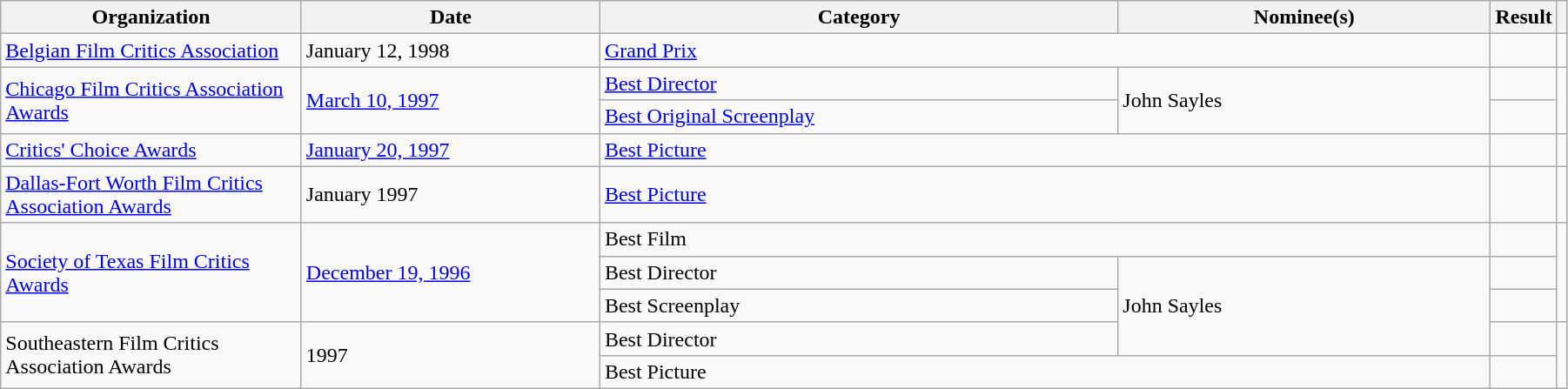<table class="wikitable" width="95%" cellpadding="6">
<tr>
<th width="20%">Organization</th>
<th width="20%">Date</th>
<th width="35%">Category</th>
<th width="35%">Nominee(s)</th>
<th width="10%">Result</th>
<th scope="col" class="sortable"></th>
</tr>
<tr>
<td><a href='#'>Belgian Film Critics Association</a></td>
<td>January 12, 1998</td>
<td colspan=2><a href='#'>Grand Prix</a></td>
<td></td>
<td align="center"></td>
</tr>
<tr>
<td rowspan=2><a href='#'>Chicago Film Critics Association Awards</a></td>
<td rowspan=2><a href='#'>March 10, 1997</a></td>
<td><a href='#'>Best Director</a></td>
<td rowspan=2>John Sayles</td>
<td></td>
<td rowspan="2" align="center"></td>
</tr>
<tr>
<td><a href='#'>Best Original Screenplay</a></td>
<td></td>
</tr>
<tr>
<td><a href='#'>Critics' Choice Awards</a></td>
<td><a href='#'>January 20, 1997</a></td>
<td colspan=2><a href='#'>Best Picture</a></td>
<td></td>
<td align="center"></td>
</tr>
<tr>
<td><a href='#'>Dallas-Fort Worth Film Critics Association Awards</a></td>
<td>January 1997</td>
<td colspan=2><a href='#'>Best Picture</a></td>
<td></td>
<td align="center"></td>
</tr>
<tr>
<td rowspan=3><a href='#'>Society of Texas Film Critics Awards</a></td>
<td rowspan=3><a href='#'>December 19, 1996</a></td>
<td colspan=2>Best Film</td>
<td></td>
<td rowspan="3" align="center"></td>
</tr>
<tr>
<td>Best Director</td>
<td rowspan=3>John Sayles</td>
<td></td>
</tr>
<tr>
<td>Best Screenplay</td>
<td></td>
</tr>
<tr>
<td rowspan=2>Southeastern Film Critics Association Awards</td>
<td rowspan=2>1997</td>
<td>Best Director</td>
<td></td>
<td align="center" rowspan=2></td>
</tr>
<tr>
<td colspan=2>Best Picture</td>
<td></td>
</tr>
</table>
